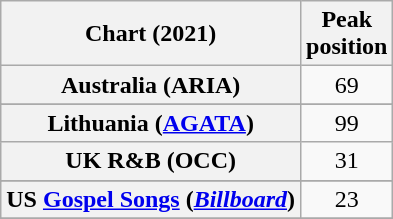<table class="wikitable sortable plainrowheaders" style="text-align:center">
<tr>
<th scope="col">Chart (2021)</th>
<th scope="col">Peak<br>position</th>
</tr>
<tr>
<th scope="row">Australia (ARIA)</th>
<td>69</td>
</tr>
<tr>
</tr>
<tr>
</tr>
<tr>
<th scope="row">Lithuania (<a href='#'>AGATA</a>)</th>
<td>99</td>
</tr>
<tr>
<th scope="row">UK R&B (OCC)</th>
<td>31</td>
</tr>
<tr>
</tr>
<tr>
</tr>
<tr>
<th scope="row">US <a href='#'>Gospel Songs</a> (<em><a href='#'>Billboard</a></em>)</th>
<td>23</td>
</tr>
<tr>
</tr>
</table>
